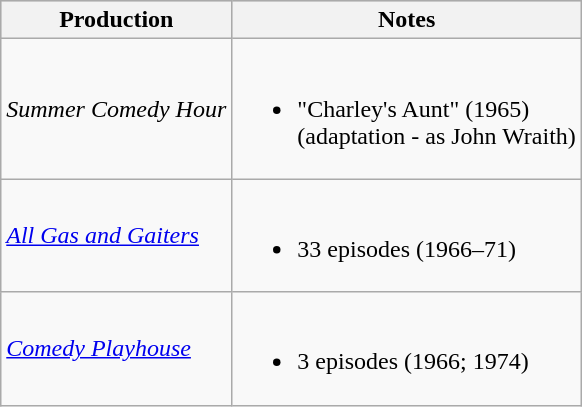<table class="wikitable">
<tr style="background:#ccc; text-align:center;">
<th>Production</th>
<th>Notes</th>
</tr>
<tr>
<td><em>Summer Comedy Hour</em></td>
<td><br><ul><li>"Charley's Aunt" (1965)<br>(adaptation - as John Wraith)</li></ul></td>
</tr>
<tr>
<td><em><a href='#'>All Gas and Gaiters</a></em></td>
<td><br><ul><li>33 episodes (1966–71)</li></ul></td>
</tr>
<tr>
<td><em><a href='#'>Comedy Playhouse</a></em></td>
<td><br><ul><li>3 episodes (1966; 1974)</li></ul></td>
</tr>
</table>
